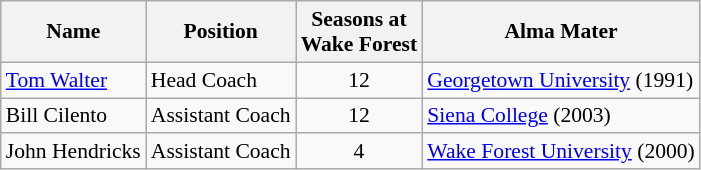<table class="wikitable" border="1" style="font-size:90%;">
<tr>
<th>Name</th>
<th>Position</th>
<th>Seasons at<br>Wake Forest</th>
<th>Alma Mater</th>
</tr>
<tr>
<td><a href='#'>Tom Walter</a></td>
<td>Head Coach</td>
<td align=center>12</td>
<td><a href='#'>Georgetown University</a> (1991)</td>
</tr>
<tr>
<td>Bill Cilento</td>
<td>Assistant Coach</td>
<td align=center>12</td>
<td><a href='#'>Siena College</a> (2003)</td>
</tr>
<tr>
<td>John Hendricks</td>
<td>Assistant Coach</td>
<td align=center>4</td>
<td><a href='#'>Wake Forest University</a> (2000)</td>
</tr>
</table>
